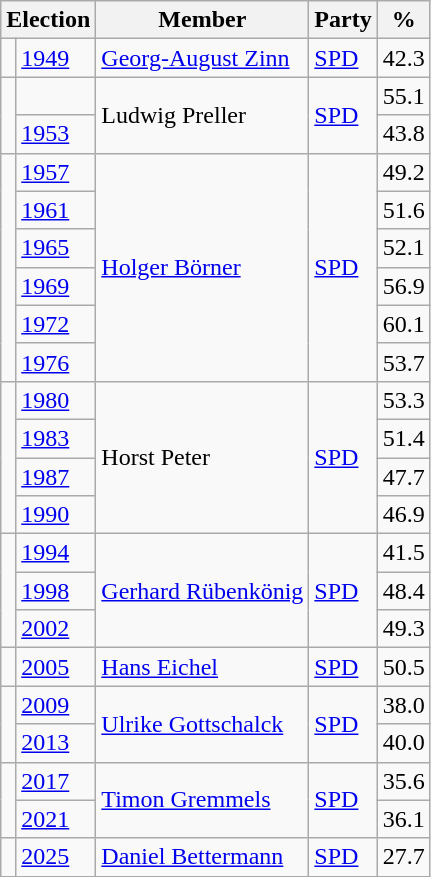<table class=wikitable>
<tr>
<th colspan=2>Election</th>
<th>Member</th>
<th>Party</th>
<th>%</th>
</tr>
<tr>
<td bgcolor=></td>
<td><a href='#'>1949</a></td>
<td><a href='#'>Georg-August Zinn</a></td>
<td><a href='#'>SPD</a></td>
<td align=right>42.3</td>
</tr>
<tr>
<td rowspan=2 bgcolor=></td>
<td></td>
<td rowspan=2>Ludwig Preller</td>
<td rowspan=2><a href='#'>SPD</a></td>
<td align=right>55.1</td>
</tr>
<tr>
<td><a href='#'>1953</a></td>
<td align=right>43.8</td>
</tr>
<tr>
<td rowspan=6 bgcolor=></td>
<td><a href='#'>1957</a></td>
<td rowspan=6><a href='#'>Holger Börner</a></td>
<td rowspan=6><a href='#'>SPD</a></td>
<td align=right>49.2</td>
</tr>
<tr>
<td><a href='#'>1961</a></td>
<td align=right>51.6</td>
</tr>
<tr>
<td><a href='#'>1965</a></td>
<td align=right>52.1</td>
</tr>
<tr>
<td><a href='#'>1969</a></td>
<td align=right>56.9</td>
</tr>
<tr>
<td><a href='#'>1972</a></td>
<td align=right>60.1</td>
</tr>
<tr>
<td><a href='#'>1976</a></td>
<td align=right>53.7</td>
</tr>
<tr>
<td rowspan=4 bgcolor=></td>
<td><a href='#'>1980</a></td>
<td rowspan=4>Horst Peter</td>
<td rowspan=4><a href='#'>SPD</a></td>
<td align=right>53.3</td>
</tr>
<tr>
<td><a href='#'>1983</a></td>
<td align=right>51.4</td>
</tr>
<tr>
<td><a href='#'>1987</a></td>
<td align=right>47.7</td>
</tr>
<tr>
<td><a href='#'>1990</a></td>
<td align=right>46.9</td>
</tr>
<tr>
<td rowspan=3 bgcolor=></td>
<td><a href='#'>1994</a></td>
<td rowspan=3><a href='#'>Gerhard Rübenkönig</a></td>
<td rowspan=3><a href='#'>SPD</a></td>
<td align=right>41.5</td>
</tr>
<tr>
<td><a href='#'>1998</a></td>
<td align=right>48.4</td>
</tr>
<tr>
<td><a href='#'>2002</a></td>
<td align=right>49.3</td>
</tr>
<tr>
<td bgcolor=></td>
<td><a href='#'>2005</a></td>
<td><a href='#'>Hans Eichel</a></td>
<td><a href='#'>SPD</a></td>
<td align=right>50.5</td>
</tr>
<tr>
<td rowspan=2 bgcolor=></td>
<td><a href='#'>2009</a></td>
<td rowspan=2><a href='#'>Ulrike Gottschalck</a></td>
<td rowspan=2><a href='#'>SPD</a></td>
<td align=right>38.0</td>
</tr>
<tr>
<td><a href='#'>2013</a></td>
<td align=right>40.0</td>
</tr>
<tr>
<td rowspan=2 bgcolor=></td>
<td><a href='#'>2017</a></td>
<td rowspan=2><a href='#'>Timon Gremmels</a></td>
<td rowspan=2><a href='#'>SPD</a></td>
<td align=right>35.6</td>
</tr>
<tr>
<td><a href='#'>2021</a></td>
<td align=right>36.1</td>
</tr>
<tr>
<td rowspan=1 bgcolor=></td>
<td><a href='#'>2025</a></td>
<td rowspan=1><a href='#'>Daniel Bettermann</a></td>
<td rowspan=1><a href='#'>SPD</a></td>
<td align=right>27.7</td>
</tr>
</table>
